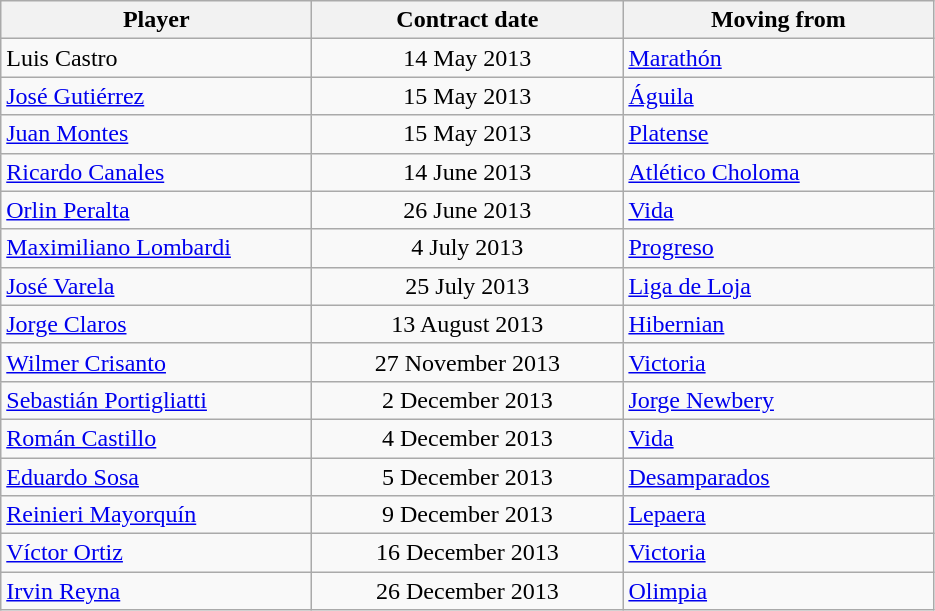<table class="wikitable">
<tr>
<th width="200">Player</th>
<th width="200">Contract date</th>
<th width="200">Moving from</th>
</tr>
<tr>
<td> Luis Castro</td>
<td align="center">14 May 2013</td>
<td> <a href='#'>Marathón</a></td>
</tr>
<tr>
<td> <a href='#'>José Gutiérrez</a></td>
<td align="center">15 May 2013</td>
<td> <a href='#'>Águila</a></td>
</tr>
<tr>
<td> <a href='#'>Juan Montes</a></td>
<td align="center">15 May 2013</td>
<td> <a href='#'>Platense</a></td>
</tr>
<tr>
<td> <a href='#'>Ricardo Canales</a></td>
<td align="center">14 June 2013</td>
<td> <a href='#'>Atlético Choloma</a></td>
</tr>
<tr>
<td> <a href='#'>Orlin Peralta</a></td>
<td align="center">26 June 2013</td>
<td> <a href='#'>Vida</a></td>
</tr>
<tr>
<td> <a href='#'>Maximiliano Lombardi</a></td>
<td align="center">4 July 2013</td>
<td> <a href='#'>Progreso</a></td>
</tr>
<tr>
<td> <a href='#'>José Varela</a></td>
<td align="center">25 July 2013</td>
<td> <a href='#'>Liga de Loja</a></td>
</tr>
<tr>
<td> <a href='#'>Jorge Claros</a></td>
<td align="center">13 August 2013</td>
<td> <a href='#'>Hibernian</a></td>
</tr>
<tr>
<td> <a href='#'>Wilmer Crisanto</a></td>
<td align="center">27 November 2013</td>
<td> <a href='#'>Victoria</a></td>
</tr>
<tr>
<td> <a href='#'>Sebastián Portigliatti</a></td>
<td align="center">2 December 2013</td>
<td> <a href='#'>Jorge Newbery</a></td>
</tr>
<tr>
<td> <a href='#'>Román Castillo</a></td>
<td align="center">4 December 2013</td>
<td> <a href='#'>Vida</a></td>
</tr>
<tr>
<td> <a href='#'>Eduardo Sosa</a></td>
<td align="center">5 December 2013</td>
<td> <a href='#'>Desamparados</a></td>
</tr>
<tr>
<td> <a href='#'>Reinieri Mayorquín</a></td>
<td align="center">9 December 2013</td>
<td> <a href='#'>Lepaera</a></td>
</tr>
<tr>
<td> <a href='#'>Víctor Ortiz</a></td>
<td align="center">16 December 2013</td>
<td> <a href='#'>Victoria</a></td>
</tr>
<tr>
<td> <a href='#'>Irvin Reyna</a></td>
<td align="center">26 December 2013</td>
<td> <a href='#'>Olimpia</a></td>
</tr>
</table>
